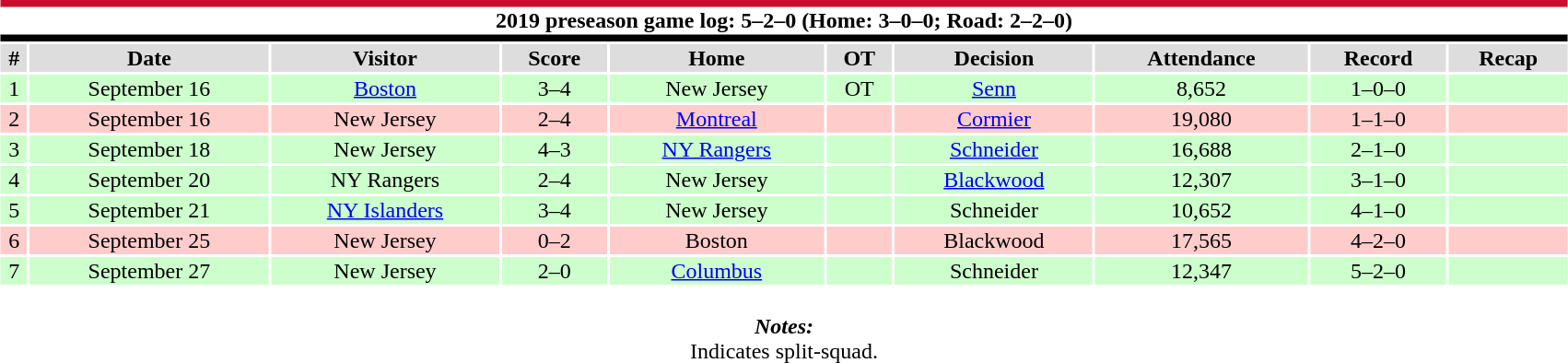<table class="toccolours collapsible collapsed" style="width:90%; clear:both; margin:1.5em auto; text-align:center;">
<tr>
<th colspan="10" style="background:#FFFFFF; border-top:#C8102E 5px solid; border-bottom:#010101 5px solid;">2019 preseason game log: 5–2–0 (Home: 3–0–0; Road: 2–2–0)</th>
</tr>
<tr style="background:#ddd;">
<th>#</th>
<th>Date</th>
<th>Visitor</th>
<th>Score</th>
<th>Home</th>
<th>OT</th>
<th>Decision</th>
<th>Attendance</th>
<th>Record</th>
<th>Recap</th>
</tr>
<tr style="background:#cfc;">
<td>1</td>
<td>September 16</td>
<td><a href='#'>Boston</a></td>
<td>3–4</td>
<td>New Jersey</td>
<td>OT</td>
<td><a href='#'>Senn</a></td>
<td>8,652</td>
<td>1–0–0</td>
<td></td>
</tr>
<tr style="background:#fcc;">
<td>2</td>
<td>September 16</td>
<td>New Jersey</td>
<td>2–4</td>
<td><a href='#'>Montreal</a></td>
<td></td>
<td><a href='#'>Cormier</a></td>
<td>19,080</td>
<td>1–1–0</td>
<td></td>
</tr>
<tr style="background:#cfc;">
<td>3</td>
<td>September 18</td>
<td>New Jersey</td>
<td>4–3</td>
<td><a href='#'>NY Rangers</a></td>
<td></td>
<td><a href='#'>Schneider</a></td>
<td>16,688</td>
<td>2–1–0</td>
<td></td>
</tr>
<tr style="background:#cfc;">
<td>4</td>
<td>September 20</td>
<td>NY Rangers</td>
<td>2–4</td>
<td>New Jersey</td>
<td></td>
<td><a href='#'>Blackwood</a></td>
<td>12,307</td>
<td>3–1–0</td>
<td></td>
</tr>
<tr style="background:#cfc;">
<td>5</td>
<td>September 21</td>
<td><a href='#'>NY Islanders</a></td>
<td>3–4</td>
<td>New Jersey</td>
<td></td>
<td>Schneider</td>
<td>10,652</td>
<td>4–1–0</td>
<td></td>
</tr>
<tr style="background:#fcc;">
<td>6</td>
<td>September 25</td>
<td>New Jersey</td>
<td>0–2</td>
<td>Boston</td>
<td></td>
<td>Blackwood</td>
<td>17,565</td>
<td>4–2–0</td>
<td></td>
</tr>
<tr style="background:#cfc;">
<td>7</td>
<td>September 27</td>
<td>New Jersey</td>
<td>2–0</td>
<td><a href='#'>Columbus</a></td>
<td></td>
<td>Schneider</td>
<td>12,347</td>
<td>5–2–0</td>
<td></td>
</tr>
<tr>
<td colspan="10" style="text-align:center;"><br><strong><em>Notes:</em></strong><br>
 Indicates split-squad.</td>
</tr>
</table>
